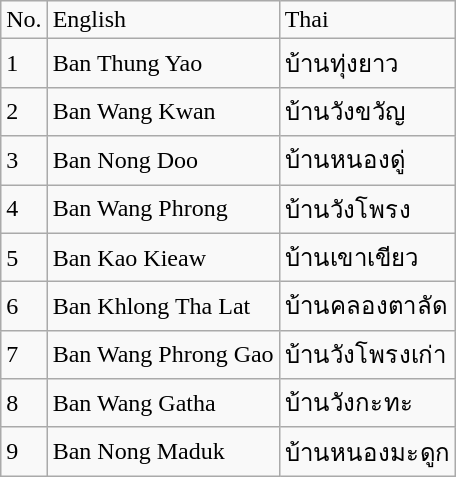<table class="wikitable">
<tr>
<td>No.</td>
<td>English</td>
<td>Thai</td>
</tr>
<tr>
<td>1</td>
<td>Ban Thung Yao</td>
<td>บ้านทุ่งยาว</td>
</tr>
<tr>
<td>2</td>
<td>Ban Wang Kwan</td>
<td>บ้านวังขวัญ</td>
</tr>
<tr>
<td>3</td>
<td>Ban Nong Doo</td>
<td>บ้านหนองดู่</td>
</tr>
<tr>
<td>4</td>
<td>Ban Wang Phrong</td>
<td>บ้านวังโพรง</td>
</tr>
<tr>
<td>5</td>
<td>Ban Kao Kieaw</td>
<td>บ้านเขาเขียว</td>
</tr>
<tr>
<td>6</td>
<td>Ban Khlong Tha Lat</td>
<td>บ้านคลองตาลัด</td>
</tr>
<tr>
<td>7</td>
<td>Ban Wang Phrong Gao</td>
<td>บ้านวังโพรงเก่า</td>
</tr>
<tr>
<td>8</td>
<td>Ban Wang Gatha</td>
<td>บ้านวังกะทะ</td>
</tr>
<tr>
<td>9</td>
<td>Ban Nong Maduk</td>
<td>บ้านหนองมะดูก</td>
</tr>
</table>
